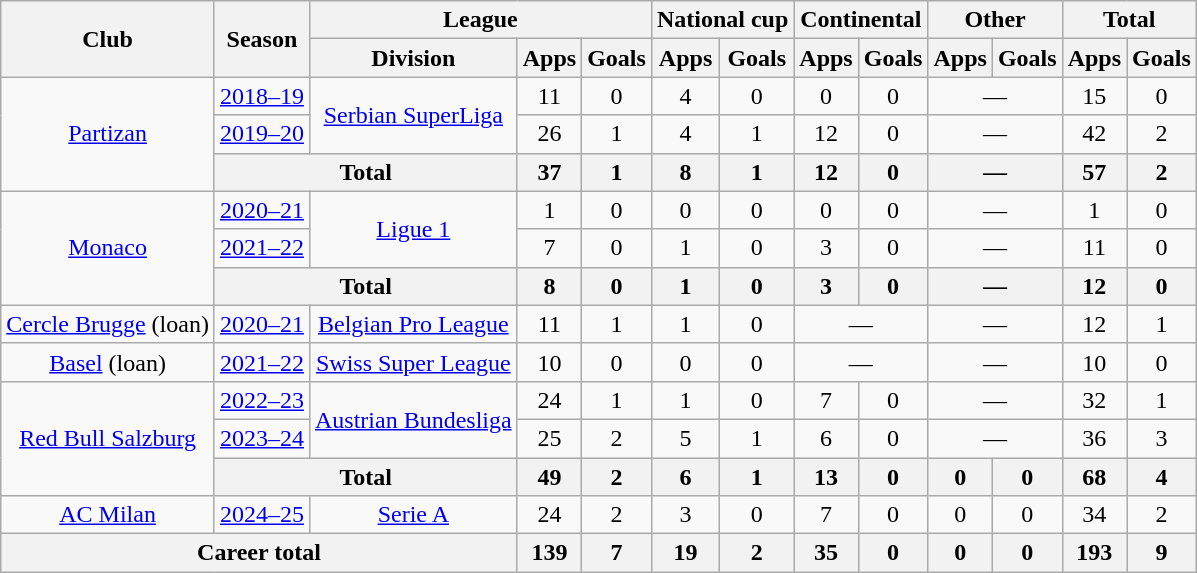<table class="wikitable" style="text-align:center">
<tr>
<th rowspan="2">Club</th>
<th rowspan="2">Season</th>
<th colspan="3">League</th>
<th colspan="2">National cup</th>
<th colspan="2">Continental</th>
<th colspan="2">Other</th>
<th colspan="2">Total</th>
</tr>
<tr>
<th>Division</th>
<th>Apps</th>
<th>Goals</th>
<th>Apps</th>
<th>Goals</th>
<th>Apps</th>
<th>Goals</th>
<th>Apps</th>
<th>Goals</th>
<th>Apps</th>
<th>Goals</th>
</tr>
<tr>
<td rowspan="3"><a href='#'>Partizan</a></td>
<td><a href='#'>2018–19</a></td>
<td rowspan="2"><a href='#'>Serbian SuperLiga</a></td>
<td>11</td>
<td>0</td>
<td>4</td>
<td>0</td>
<td>0</td>
<td>0</td>
<td colspan="2">—</td>
<td>15</td>
<td>0</td>
</tr>
<tr>
<td><a href='#'>2019–20</a></td>
<td>26</td>
<td>1</td>
<td>4</td>
<td>1</td>
<td>12</td>
<td>0</td>
<td colspan="2">—</td>
<td>42</td>
<td>2</td>
</tr>
<tr>
<th colspan="2">Total</th>
<th>37</th>
<th>1</th>
<th>8</th>
<th>1</th>
<th>12</th>
<th>0</th>
<th colspan="2">—</th>
<th>57</th>
<th>2</th>
</tr>
<tr>
<td rowspan="3"><a href='#'>Monaco</a></td>
<td><a href='#'>2020–21</a></td>
<td rowspan="2"><a href='#'>Ligue 1</a></td>
<td>1</td>
<td>0</td>
<td>0</td>
<td>0</td>
<td>0</td>
<td>0</td>
<td colspan="2">—</td>
<td>1</td>
<td>0</td>
</tr>
<tr>
<td><a href='#'>2021–22</a></td>
<td>7</td>
<td>0</td>
<td>1</td>
<td>0</td>
<td>3</td>
<td>0</td>
<td colspan="2">—</td>
<td>11</td>
<td>0</td>
</tr>
<tr>
<th colspan="2">Total</th>
<th>8</th>
<th>0</th>
<th>1</th>
<th>0</th>
<th>3</th>
<th>0</th>
<th colspan="2">—</th>
<th>12</th>
<th>0</th>
</tr>
<tr>
<td><a href='#'>Cercle Brugge</a> (loan)</td>
<td><a href='#'>2020–21</a></td>
<td><a href='#'>Belgian Pro League</a></td>
<td>11</td>
<td>1</td>
<td>1</td>
<td>0</td>
<td colspan="2">—</td>
<td colspan="2">—</td>
<td>12</td>
<td>1</td>
</tr>
<tr>
<td><a href='#'>Basel</a> (loan)</td>
<td><a href='#'>2021–22</a></td>
<td><a href='#'>Swiss Super League</a></td>
<td>10</td>
<td>0</td>
<td>0</td>
<td>0</td>
<td colspan="2">—</td>
<td colspan="2">—</td>
<td>10</td>
<td>0</td>
</tr>
<tr>
<td rowspan="3"><a href='#'>Red Bull Salzburg</a></td>
<td><a href='#'>2022–23</a></td>
<td rowspan="2"><a href='#'>Austrian Bundesliga</a></td>
<td>24</td>
<td>1</td>
<td>1</td>
<td>0</td>
<td>7</td>
<td>0</td>
<td colspan="2">—</td>
<td>32</td>
<td>1</td>
</tr>
<tr>
<td><a href='#'>2023–24</a></td>
<td>25</td>
<td>2</td>
<td>5</td>
<td>1</td>
<td>6</td>
<td>0</td>
<td colspan="2">—</td>
<td>36</td>
<td>3</td>
</tr>
<tr>
<th colspan="2">Total</th>
<th>49</th>
<th>2</th>
<th>6</th>
<th>1</th>
<th>13</th>
<th>0</th>
<th>0</th>
<th>0</th>
<th>68</th>
<th>4</th>
</tr>
<tr>
<td><a href='#'>AC Milan</a></td>
<td><a href='#'>2024–25</a></td>
<td><a href='#'>Serie A</a></td>
<td>24</td>
<td>2</td>
<td>3</td>
<td>0</td>
<td>7</td>
<td>0</td>
<td>0</td>
<td>0</td>
<td>34</td>
<td>2</td>
</tr>
<tr>
<th colspan="3">Career total</th>
<th>139</th>
<th>7</th>
<th>19</th>
<th>2</th>
<th>35</th>
<th>0</th>
<th>0</th>
<th>0</th>
<th>193</th>
<th>9</th>
</tr>
</table>
